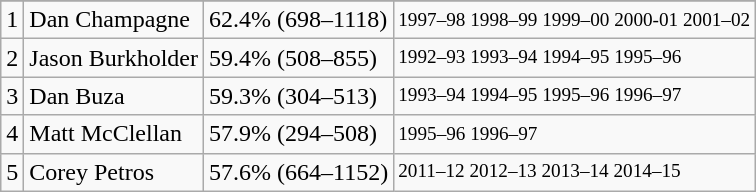<table class="wikitable">
<tr>
</tr>
<tr>
<td>1</td>
<td>Dan Champagne</td>
<td>62.4% (698–1118)</td>
<td style="font-size:80%;">1997–98 1998–99 1999–00 2000-01 2001–02</td>
</tr>
<tr>
<td>2</td>
<td>Jason Burkholder</td>
<td>59.4% (508–855)</td>
<td style="font-size:80%;">1992–93 1993–94 1994–95 1995–96</td>
</tr>
<tr>
<td>3</td>
<td>Dan Buza</td>
<td>59.3% (304–513)</td>
<td style="font-size:80%;">1993–94 1994–95 1995–96 1996–97</td>
</tr>
<tr>
<td>4</td>
<td>Matt McClellan</td>
<td>57.9% (294–508)</td>
<td style="font-size:80%;">1995–96 1996–97</td>
</tr>
<tr>
<td>5</td>
<td>Corey Petros</td>
<td>57.6% (664–1152)</td>
<td style="font-size:80%;">2011–12 2012–13 2013–14 2014–15</td>
</tr>
</table>
